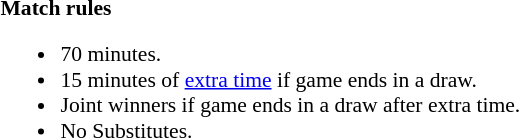<table width=100% style="font-size: 90%">
<tr>
<td style="width:60%; vertical-align:top;"><br><strong>Match rules</strong><ul><li>70 minutes.</li><li>15 minutes of <a href='#'>extra time</a> if game ends in a draw.</li><li>Joint winners if game ends in a draw after extra time.</li><li>No Substitutes.</li></ul></td>
</tr>
</table>
